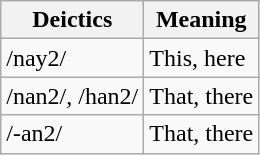<table class="wikitable">
<tr>
<th>Deictics</th>
<th>Meaning</th>
</tr>
<tr>
<td>/nay2/</td>
<td>This, here</td>
</tr>
<tr>
<td>/nan2/, /han2/</td>
<td>That, there</td>
</tr>
<tr>
<td>/-an2/</td>
<td>That, there</td>
</tr>
</table>
